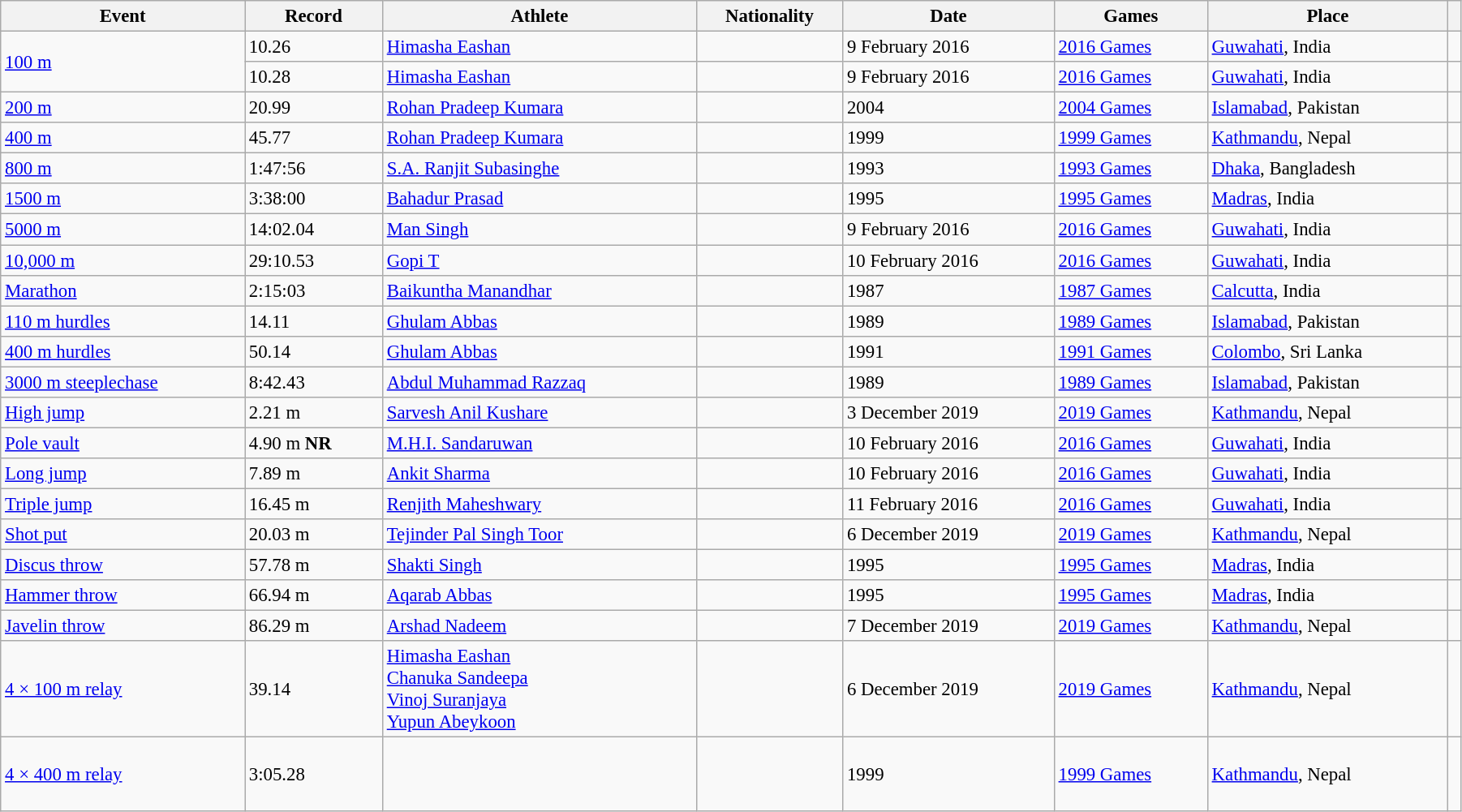<table class="wikitable" style="font-size:95%; width: 95%;">
<tr>
<th>Event</th>
<th>Record</th>
<th>Athlete</th>
<th>Nationality</th>
<th>Date</th>
<th>Games</th>
<th>Place</th>
<th></th>
</tr>
<tr>
<td rowspan=2><a href='#'>100 m</a></td>
<td>10.26 </td>
<td><a href='#'>Himasha Eashan</a></td>
<td></td>
<td>9 February 2016</td>
<td><a href='#'>2016 Games</a></td>
<td> <a href='#'>Guwahati</a>, India</td>
<td></td>
</tr>
<tr>
<td>10.28 </td>
<td><a href='#'>Himasha Eashan</a></td>
<td></td>
<td>9 February 2016</td>
<td><a href='#'>2016 Games</a></td>
<td> <a href='#'>Guwahati</a>, India</td>
<td></td>
</tr>
<tr>
<td><a href='#'>200 m</a></td>
<td>20.99</td>
<td><a href='#'>Rohan Pradeep Kumara</a></td>
<td></td>
<td>2004</td>
<td><a href='#'>2004 Games</a></td>
<td> <a href='#'>Islamabad</a>, Pakistan</td>
<td></td>
</tr>
<tr>
<td><a href='#'>400 m</a></td>
<td>45.77</td>
<td><a href='#'>Rohan Pradeep Kumara</a></td>
<td></td>
<td>1999</td>
<td><a href='#'>1999 Games</a></td>
<td> <a href='#'>Kathmandu</a>, Nepal</td>
<td></td>
</tr>
<tr>
<td><a href='#'>800 m</a></td>
<td>1:47:56</td>
<td><a href='#'>S.A. Ranjit Subasinghe</a></td>
<td></td>
<td>1993</td>
<td><a href='#'>1993 Games</a></td>
<td> <a href='#'>Dhaka</a>, Bangladesh</td>
<td></td>
</tr>
<tr>
<td><a href='#'>1500 m</a></td>
<td>3:38:00</td>
<td><a href='#'>Bahadur Prasad</a></td>
<td></td>
<td>1995</td>
<td><a href='#'>1995 Games</a></td>
<td> <a href='#'>Madras</a>, India</td>
<td></td>
</tr>
<tr>
<td><a href='#'>5000 m</a></td>
<td>14:02.04</td>
<td><a href='#'>Man Singh</a></td>
<td></td>
<td>9 February 2016</td>
<td><a href='#'>2016 Games</a></td>
<td> <a href='#'>Guwahati</a>, India</td>
<td></td>
</tr>
<tr>
<td><a href='#'>10,000 m</a></td>
<td>29:10.53</td>
<td><a href='#'>Gopi T</a></td>
<td></td>
<td>10 February 2016</td>
<td><a href='#'>2016 Games</a></td>
<td> <a href='#'>Guwahati</a>, India</td>
<td></td>
</tr>
<tr>
<td><a href='#'>Marathon</a></td>
<td>2:15:03</td>
<td><a href='#'>Baikuntha Manandhar</a></td>
<td></td>
<td>1987</td>
<td><a href='#'>1987 Games</a></td>
<td> <a href='#'>Calcutta</a>, India</td>
<td></td>
</tr>
<tr>
<td><a href='#'>110 m hurdles</a></td>
<td>14.11 </td>
<td><a href='#'>Ghulam Abbas</a></td>
<td></td>
<td>1989</td>
<td><a href='#'>1989 Games</a></td>
<td> <a href='#'>Islamabad</a>, Pakistan</td>
<td></td>
</tr>
<tr>
<td><a href='#'>400 m hurdles</a></td>
<td>50.14</td>
<td><a href='#'>Ghulam Abbas</a></td>
<td></td>
<td>1991</td>
<td><a href='#'>1991 Games</a></td>
<td> <a href='#'>Colombo</a>, Sri Lanka</td>
<td></td>
</tr>
<tr>
<td><a href='#'>3000 m steeplechase</a></td>
<td>8:42.43</td>
<td><a href='#'>Abdul Muhammad Razzaq</a></td>
<td></td>
<td>1989</td>
<td><a href='#'>1989 Games</a></td>
<td> <a href='#'>Islamabad</a>, Pakistan</td>
<td></td>
</tr>
<tr>
<td><a href='#'>High jump</a></td>
<td>2.21 m</td>
<td><a href='#'>Sarvesh Anil Kushare</a></td>
<td></td>
<td>3 December 2019</td>
<td><a href='#'>2019 Games</a></td>
<td> <a href='#'>Kathmandu</a>, Nepal</td>
<td></td>
</tr>
<tr>
<td><a href='#'>Pole vault</a></td>
<td>4.90 m <strong>NR</strong></td>
<td><a href='#'>M.H.I. Sandaruwan</a></td>
<td></td>
<td>10 February 2016</td>
<td><a href='#'>2016 Games</a></td>
<td> <a href='#'>Guwahati</a>, India</td>
<td></td>
</tr>
<tr>
<td><a href='#'>Long jump</a></td>
<td>7.89 m </td>
<td><a href='#'>Ankit Sharma</a></td>
<td></td>
<td>10 February 2016</td>
<td><a href='#'>2016 Games</a></td>
<td> <a href='#'>Guwahati</a>, India</td>
<td></td>
</tr>
<tr>
<td><a href='#'>Triple jump</a></td>
<td>16.45 m </td>
<td><a href='#'>Renjith Maheshwary</a></td>
<td></td>
<td>11 February 2016</td>
<td><a href='#'>2016 Games</a></td>
<td> <a href='#'>Guwahati</a>, India</td>
<td></td>
</tr>
<tr>
<td><a href='#'>Shot put</a></td>
<td>20.03 m</td>
<td><a href='#'>Tejinder Pal Singh Toor</a></td>
<td></td>
<td>6 December 2019</td>
<td><a href='#'>2019 Games</a></td>
<td> <a href='#'>Kathmandu</a>, Nepal</td>
<td></td>
</tr>
<tr>
<td><a href='#'>Discus throw</a></td>
<td>57.78 m</td>
<td><a href='#'>Shakti Singh</a></td>
<td></td>
<td>1995</td>
<td><a href='#'>1995 Games</a></td>
<td> <a href='#'>Madras</a>, India</td>
<td></td>
</tr>
<tr>
<td><a href='#'>Hammer throw</a></td>
<td>66.94 m</td>
<td><a href='#'>Aqarab Abbas</a></td>
<td></td>
<td>1995</td>
<td><a href='#'>1995 Games</a></td>
<td> <a href='#'>Madras</a>, India</td>
<td></td>
</tr>
<tr>
<td><a href='#'>Javelin throw</a></td>
<td>86.29 m</td>
<td><a href='#'>Arshad Nadeem</a></td>
<td></td>
<td>7 December 2019</td>
<td><a href='#'>2019 Games</a></td>
<td> <a href='#'>Kathmandu</a>, Nepal</td>
<td></td>
</tr>
<tr>
<td><a href='#'>4 × 100 m relay</a></td>
<td>39.14</td>
<td><a href='#'>Himasha Eashan</a><br><a href='#'>Chanuka Sandeepa</a><br><a href='#'>Vinoj Suranjaya</a><br><a href='#'>Yupun Abeykoon</a></td>
<td></td>
<td>6 December 2019</td>
<td><a href='#'>2019 Games</a></td>
<td> <a href='#'>Kathmandu</a>, Nepal</td>
<td></td>
</tr>
<tr>
<td><a href='#'>4 × 400 m relay</a></td>
<td>3:05.28</td>
<td><br><br><br></td>
<td></td>
<td>1999</td>
<td><a href='#'>1999 Games</a></td>
<td> <a href='#'>Kathmandu</a>, Nepal</td>
<td></td>
</tr>
</table>
